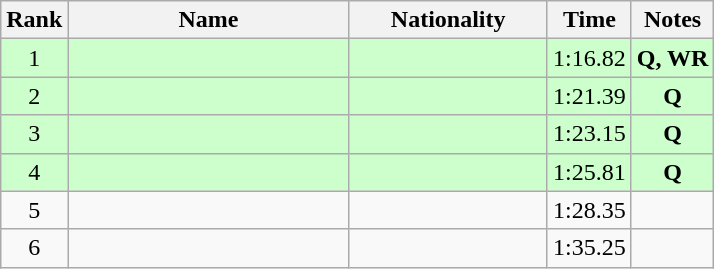<table class="wikitable sortable" style="text-align:center">
<tr>
<th>Rank</th>
<th style="width:180px">Name</th>
<th style="width:125px">Nationality</th>
<th>Time</th>
<th>Notes</th>
</tr>
<tr style="background:#cfc;">
<td>1</td>
<td style="text-align:left;"></td>
<td style="text-align:left;"></td>
<td>1:16.82</td>
<td><strong>Q, WR</strong></td>
</tr>
<tr style="background:#cfc;">
<td>2</td>
<td style="text-align:left;"></td>
<td style="text-align:left;"></td>
<td>1:21.39</td>
<td><strong>Q</strong></td>
</tr>
<tr style="background:#cfc;">
<td>3</td>
<td style="text-align:left;"></td>
<td style="text-align:left;"></td>
<td>1:23.15</td>
<td><strong>Q</strong></td>
</tr>
<tr style="background:#cfc;">
<td>4</td>
<td style="text-align:left;"></td>
<td style="text-align:left;"></td>
<td>1:25.81</td>
<td><strong>Q</strong></td>
</tr>
<tr>
<td>5</td>
<td style="text-align:left;"></td>
<td style="text-align:left;"></td>
<td>1:28.35</td>
<td></td>
</tr>
<tr>
<td>6</td>
<td style="text-align:left;"></td>
<td style="text-align:left;"></td>
<td>1:35.25</td>
<td></td>
</tr>
</table>
